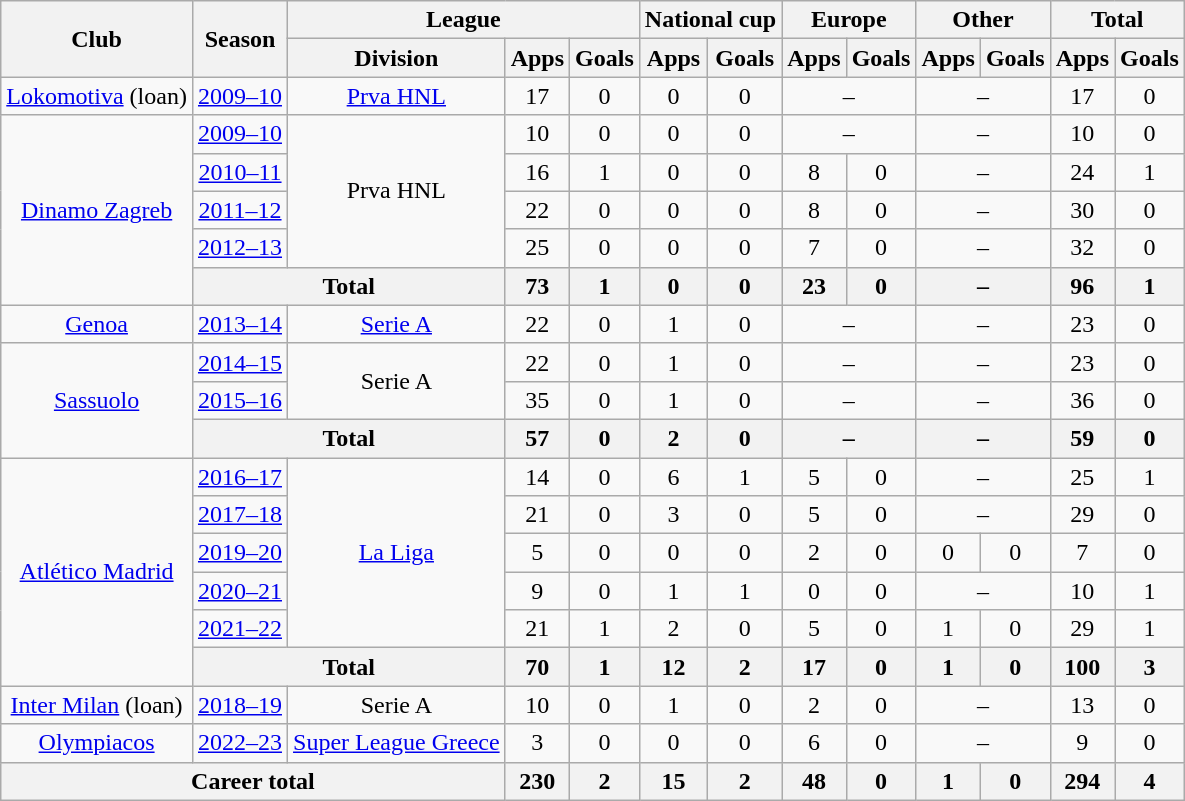<table class="wikitable" style="text-align:center">
<tr>
<th rowspan=2>Club</th>
<th rowspan=2>Season</th>
<th colspan=3>League</th>
<th colspan=2>National cup</th>
<th colspan=2>Europe</th>
<th colspan=2>Other</th>
<th colspan=2>Total</th>
</tr>
<tr>
<th>Division</th>
<th>Apps</th>
<th>Goals</th>
<th>Apps</th>
<th>Goals</th>
<th>Apps</th>
<th>Goals</th>
<th>Apps</th>
<th>Goals</th>
<th>Apps</th>
<th>Goals</th>
</tr>
<tr>
<td><a href='#'>Lokomotiva</a> (loan)</td>
<td><a href='#'>2009–10</a></td>
<td><a href='#'>Prva HNL</a></td>
<td>17</td>
<td>0</td>
<td>0</td>
<td>0</td>
<td colspan="2">–</td>
<td colspan="2">–</td>
<td>17</td>
<td>0</td>
</tr>
<tr>
<td rowspan="5"><a href='#'>Dinamo Zagreb</a></td>
<td><a href='#'>2009–10</a></td>
<td rowspan="4">Prva HNL</td>
<td>10</td>
<td>0</td>
<td>0</td>
<td>0</td>
<td colspan="2">–</td>
<td colspan="2">–</td>
<td>10</td>
<td>0</td>
</tr>
<tr>
<td><a href='#'>2010–11</a></td>
<td>16</td>
<td>1</td>
<td>0</td>
<td>0</td>
<td>8</td>
<td>0</td>
<td colspan="2">–</td>
<td>24</td>
<td>1</td>
</tr>
<tr>
<td><a href='#'>2011–12</a></td>
<td>22</td>
<td>0</td>
<td>0</td>
<td>0</td>
<td>8</td>
<td>0</td>
<td colspan="2">–</td>
<td>30</td>
<td>0</td>
</tr>
<tr>
<td><a href='#'>2012–13</a></td>
<td>25</td>
<td>0</td>
<td>0</td>
<td>0</td>
<td>7</td>
<td>0</td>
<td colspan="2">–</td>
<td>32</td>
<td>0</td>
</tr>
<tr>
<th colspan="2">Total</th>
<th>73</th>
<th>1</th>
<th>0</th>
<th>0</th>
<th>23</th>
<th>0</th>
<th colspan="2">–</th>
<th>96</th>
<th>1</th>
</tr>
<tr>
<td><a href='#'>Genoa</a></td>
<td><a href='#'>2013–14</a></td>
<td><a href='#'>Serie A</a></td>
<td>22</td>
<td>0</td>
<td>1</td>
<td>0</td>
<td colspan="2">–</td>
<td colspan="2">–</td>
<td>23</td>
<td>0</td>
</tr>
<tr>
<td rowspan="3"><a href='#'>Sassuolo</a></td>
<td><a href='#'>2014–15</a></td>
<td rowspan="2">Serie A</td>
<td>22</td>
<td>0</td>
<td>1</td>
<td>0</td>
<td colspan="2">–</td>
<td colspan="2">–</td>
<td>23</td>
<td>0</td>
</tr>
<tr>
<td><a href='#'>2015–16</a></td>
<td>35</td>
<td>0</td>
<td>1</td>
<td>0</td>
<td colspan="2">–</td>
<td colspan="2">–</td>
<td>36</td>
<td>0</td>
</tr>
<tr>
<th colspan="2">Total</th>
<th>57</th>
<th>0</th>
<th>2</th>
<th>0</th>
<th colspan="2">–</th>
<th colspan="2">–</th>
<th>59</th>
<th>0</th>
</tr>
<tr>
<td rowspan="6"><a href='#'>Atlético Madrid</a></td>
<td><a href='#'>2016–17</a></td>
<td rowspan="5"><a href='#'>La Liga</a></td>
<td>14</td>
<td>0</td>
<td>6</td>
<td>1</td>
<td>5</td>
<td>0</td>
<td colspan="2">–</td>
<td>25</td>
<td>1</td>
</tr>
<tr>
<td><a href='#'>2017–18</a></td>
<td>21</td>
<td>0</td>
<td>3</td>
<td>0</td>
<td>5</td>
<td>0</td>
<td colspan="2">–</td>
<td>29</td>
<td>0</td>
</tr>
<tr>
<td><a href='#'>2019–20</a></td>
<td>5</td>
<td>0</td>
<td>0</td>
<td>0</td>
<td>2</td>
<td>0</td>
<td>0</td>
<td>0</td>
<td>7</td>
<td>0</td>
</tr>
<tr>
<td><a href='#'>2020–21</a></td>
<td>9</td>
<td>0</td>
<td>1</td>
<td>1</td>
<td>0</td>
<td>0</td>
<td colspan="2">–</td>
<td>10</td>
<td>1</td>
</tr>
<tr>
<td><a href='#'>2021–22</a></td>
<td>21</td>
<td>1</td>
<td>2</td>
<td>0</td>
<td>5</td>
<td>0</td>
<td>1</td>
<td>0</td>
<td>29</td>
<td>1</td>
</tr>
<tr>
<th colspan="2">Total</th>
<th>70</th>
<th>1</th>
<th>12</th>
<th>2</th>
<th>17</th>
<th>0</th>
<th>1</th>
<th>0</th>
<th>100</th>
<th>3</th>
</tr>
<tr>
<td><a href='#'>Inter Milan</a> (loan)</td>
<td><a href='#'>2018–19</a></td>
<td>Serie A</td>
<td>10</td>
<td>0</td>
<td>1</td>
<td>0</td>
<td>2</td>
<td>0</td>
<td colspan="2">–</td>
<td>13</td>
<td>0</td>
</tr>
<tr>
<td><a href='#'>Olympiacos</a></td>
<td><a href='#'>2022–23</a></td>
<td><a href='#'>Super League Greece</a></td>
<td>3</td>
<td>0</td>
<td>0</td>
<td>0</td>
<td>6</td>
<td>0</td>
<td colspan="2">–</td>
<td>9</td>
<td>0</td>
</tr>
<tr>
<th colspan="3">Career total</th>
<th>230</th>
<th>2</th>
<th>15</th>
<th>2</th>
<th>48</th>
<th>0</th>
<th>1</th>
<th>0</th>
<th>294</th>
<th>4</th>
</tr>
</table>
